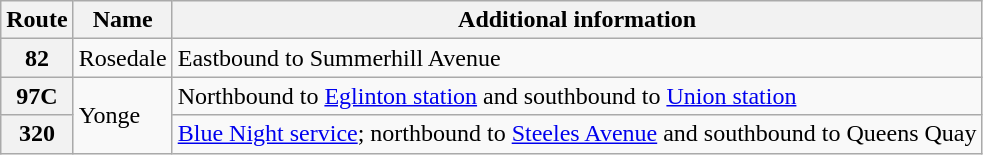<table class="wikitable">
<tr>
<th>Route</th>
<th>Name</th>
<th>Additional information</th>
</tr>
<tr>
<th>82</th>
<td>Rosedale</td>
<td>Eastbound to Summerhill Avenue</td>
</tr>
<tr>
<th>97C</th>
<td rowspan="2">Yonge</td>
<td>Northbound to <a href='#'>Eglinton station</a> and southbound to <a href='#'>Union station</a><br></td>
</tr>
<tr>
<th>320</th>
<td><a href='#'>Blue Night service</a>; northbound to <a href='#'>Steeles Avenue</a> and southbound to Queens Quay<br></td>
</tr>
</table>
